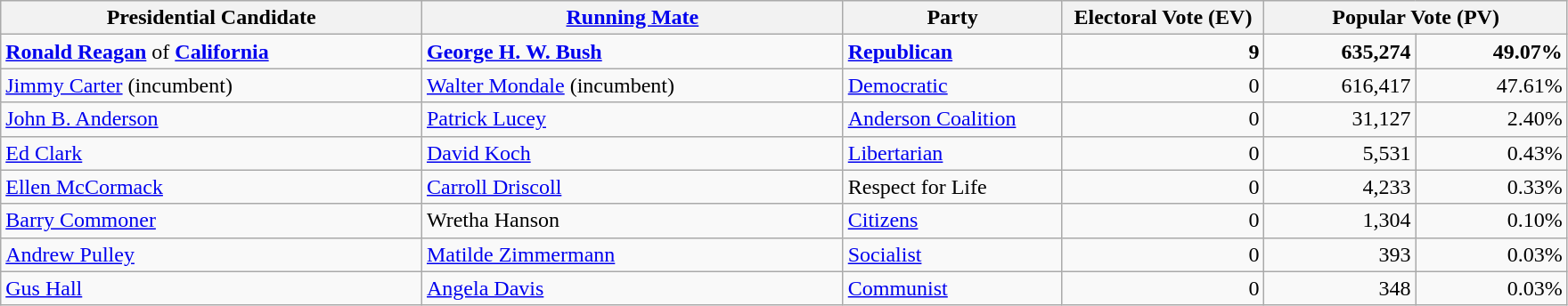<table class="wikitable">
<tr>
<th width="25%">Presidential Candidate</th>
<th width="25%"><a href='#'>Running Mate</a></th>
<th width="13%">Party</th>
<th width="12%">Electoral Vote (EV)</th>
<th colspan="2" width="18%">Popular Vote (PV)</th>
</tr>
<tr>
<td><strong><a href='#'>Ronald Reagan</a></strong> of <strong><a href='#'>California</a></strong></td>
<td><strong><a href='#'>George H. W. Bush</a></strong></td>
<td><strong><a href='#'>Republican</a></strong></td>
<td align="right"><strong>9</strong></td>
<td align="right"><strong>635,274</strong></td>
<td align="right"><strong>49.07%</strong></td>
</tr>
<tr>
<td><a href='#'>Jimmy Carter</a> (incumbent)</td>
<td><a href='#'>Walter Mondale</a> (incumbent)</td>
<td><a href='#'>Democratic</a></td>
<td align="right">0</td>
<td align="right">616,417</td>
<td align="right">47.61%</td>
</tr>
<tr>
<td><a href='#'>John B. Anderson</a></td>
<td><a href='#'>Patrick Lucey</a></td>
<td><a href='#'>Anderson Coalition</a> </td>
<td align="right">0</td>
<td align="right">31,127</td>
<td align="right">2.40%</td>
</tr>
<tr>
<td><a href='#'>Ed Clark</a></td>
<td><a href='#'>David Koch</a></td>
<td><a href='#'>Libertarian</a></td>
<td align="right">0</td>
<td align="right">5,531</td>
<td align="right">0.43%</td>
</tr>
<tr>
<td><a href='#'>Ellen McCormack</a></td>
<td><a href='#'>Carroll Driscoll</a></td>
<td>Respect for Life</td>
<td align="right">0</td>
<td align="right">4,233</td>
<td align="right">0.33%</td>
</tr>
<tr>
<td><a href='#'>Barry Commoner</a></td>
<td>Wretha Hanson</td>
<td><a href='#'>Citizens</a></td>
<td align="right">0</td>
<td align="right">1,304</td>
<td align="right">0.10%</td>
</tr>
<tr>
<td><a href='#'>Andrew Pulley</a></td>
<td><a href='#'>Matilde Zimmermann</a></td>
<td><a href='#'>Socialist</a></td>
<td align="right">0</td>
<td align="right">393</td>
<td align="right">0.03%</td>
</tr>
<tr>
<td><a href='#'>Gus Hall</a></td>
<td><a href='#'>Angela Davis</a></td>
<td><a href='#'>Communist</a></td>
<td align="right">0</td>
<td align="right">348</td>
<td align="right">0.03%</td>
</tr>
</table>
